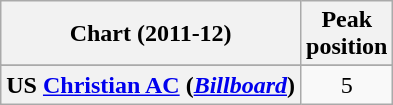<table class="wikitable sortable plainrowheaders" style="text-align:center">
<tr>
<th scope="col">Chart (2011-12)</th>
<th scope="col">Peak<br> position</th>
</tr>
<tr>
</tr>
<tr>
</tr>
<tr>
<th scope="row">US <a href='#'>Christian AC</a> (<em><a href='#'>Billboard</a></em>)</th>
<td>5</td>
</tr>
</table>
